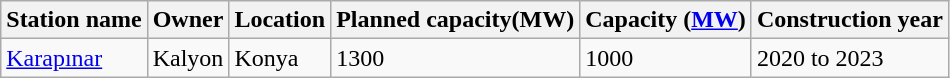<table class="wikitable sortable">
<tr>
<th>Station name</th>
<th>Owner</th>
<th>Location</th>
<th>Planned capacity(MW)</th>
<th>Capacity (<a href='#'>MW</a>)</th>
<th>Construction year</th>
</tr>
<tr>
<td><a href='#'>Karapınar</a></td>
<td>Kalyon</td>
<td>Konya</td>
<td>1300</td>
<td>1000</td>
<td>2020 to 2023</td>
</tr>
</table>
